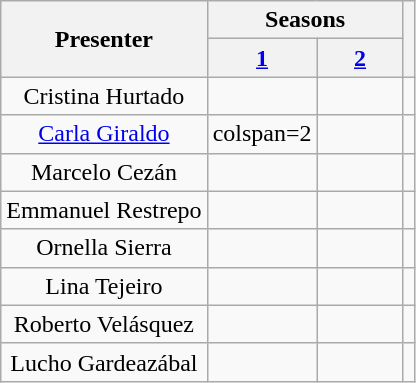<table class="wikitable sortable" style="text-align:center;">
<tr>
<th rowspan=2>Presenter</th>
<th colspan=2>Seasons</th>
<th rowspan=2></th>
</tr>
<tr>
<th width=50><a href='#'>1</a></th>
<th width=50><a href='#'>2</a></th>
</tr>
<tr>
<td>Cristina Hurtado</td>
<td></td>
<td></td>
<td></td>
</tr>
<tr>
<td><a href='#'>Carla Giraldo</a></td>
<td>colspan=2 </td>
<td></td>
</tr>
<tr>
<td>Marcelo Cezán</td>
<td></td>
<td></td>
<td></td>
</tr>
<tr>
<td>Emmanuel Restrepo</td>
<td></td>
<td></td>
<td></td>
</tr>
<tr>
<td>Ornella Sierra</td>
<td></td>
<td></td>
<td></td>
</tr>
<tr>
<td>Lina Tejeiro</td>
<td></td>
<td></td>
<td></td>
</tr>
<tr>
<td>Roberto Velásquez</td>
<td></td>
<td></td>
<td></td>
</tr>
<tr>
<td>Lucho Gardeazábal</td>
<td></td>
<td></td>
<td></td>
</tr>
</table>
